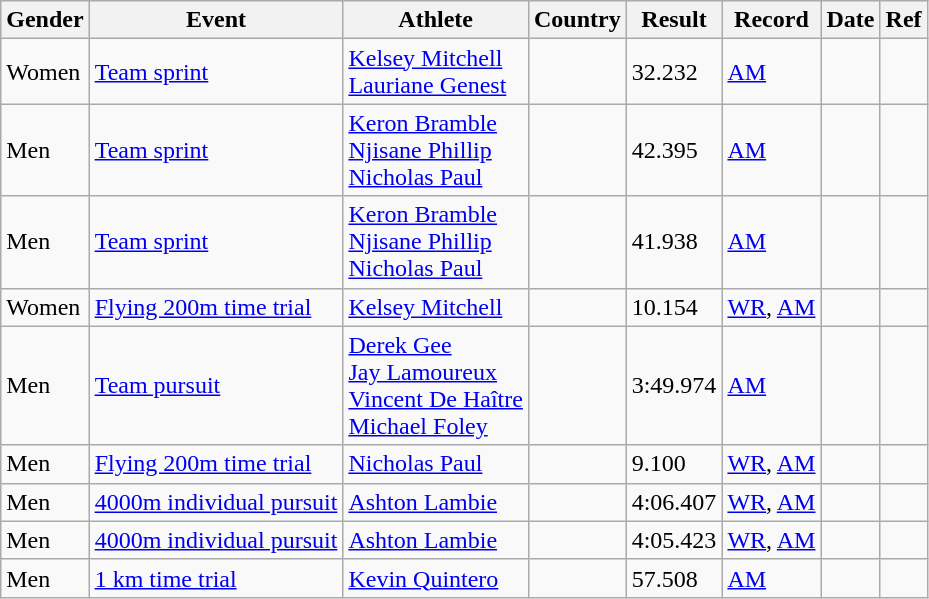<table class="wikitable sortable">
<tr>
<th>Gender</th>
<th>Event</th>
<th>Athlete</th>
<th>Country</th>
<th>Result</th>
<th>Record</th>
<th>Date</th>
<th>Ref</th>
</tr>
<tr>
<td>Women</td>
<td><a href='#'>Team sprint</a></td>
<td><a href='#'>Kelsey Mitchell</a><br><a href='#'>Lauriane Genest</a></td>
<td></td>
<td>32.232</td>
<td><a href='#'>AM</a></td>
<td></td>
<td></td>
</tr>
<tr>
<td>Men</td>
<td><a href='#'>Team sprint</a></td>
<td><a href='#'>Keron Bramble</a><br><a href='#'>Njisane Phillip</a><br><a href='#'>Nicholas Paul</a></td>
<td></td>
<td>42.395</td>
<td><a href='#'>AM</a></td>
<td></td>
<td></td>
</tr>
<tr>
<td>Men</td>
<td><a href='#'>Team sprint</a></td>
<td><a href='#'>Keron Bramble</a><br><a href='#'>Njisane Phillip</a><br><a href='#'>Nicholas Paul</a></td>
<td></td>
<td>41.938</td>
<td><a href='#'>AM</a></td>
<td></td>
<td></td>
</tr>
<tr>
<td>Women</td>
<td><a href='#'>Flying 200m time trial</a></td>
<td><a href='#'>Kelsey Mitchell</a></td>
<td></td>
<td>10.154</td>
<td><a href='#'>WR</a>, <a href='#'>AM</a></td>
<td></td>
<td></td>
</tr>
<tr>
<td>Men</td>
<td><a href='#'>Team pursuit</a></td>
<td><a href='#'>Derek Gee</a><br><a href='#'>Jay Lamoureux</a><br><a href='#'>Vincent De Haître</a><br><a href='#'>Michael Foley</a></td>
<td></td>
<td>3:49.974</td>
<td><a href='#'>AM</a></td>
<td></td>
<td></td>
</tr>
<tr>
<td>Men</td>
<td><a href='#'>Flying 200m time trial</a></td>
<td><a href='#'>Nicholas Paul</a></td>
<td></td>
<td>9.100</td>
<td><a href='#'>WR</a>, <a href='#'>AM</a></td>
<td></td>
<td></td>
</tr>
<tr>
<td>Men</td>
<td><a href='#'>4000m individual pursuit</a></td>
<td><a href='#'>Ashton Lambie</a></td>
<td></td>
<td>4:06.407</td>
<td><a href='#'>WR</a>, <a href='#'>AM</a></td>
<td></td>
<td></td>
</tr>
<tr>
<td>Men</td>
<td><a href='#'>4000m individual pursuit</a></td>
<td><a href='#'>Ashton Lambie</a></td>
<td></td>
<td>4:05.423</td>
<td><a href='#'>WR</a>, <a href='#'>AM</a></td>
<td></td>
<td></td>
</tr>
<tr>
<td>Men</td>
<td><a href='#'>1 km time trial</a></td>
<td><a href='#'>Kevin Quintero</a></td>
<td></td>
<td>57.508</td>
<td><a href='#'>AM</a></td>
<td></td>
<td></td>
</tr>
</table>
